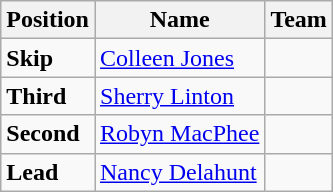<table class="wikitable">
<tr>
<th><strong>Position</strong></th>
<th><strong>Name</strong></th>
<th><strong>Team</strong></th>
</tr>
<tr>
<td><strong>Skip</strong></td>
<td><a href='#'>Colleen Jones</a></td>
<td></td>
</tr>
<tr>
<td><strong>Third</strong></td>
<td><a href='#'>Sherry Linton</a></td>
<td></td>
</tr>
<tr>
<td><strong>Second</strong></td>
<td><a href='#'>Robyn MacPhee</a></td>
<td></td>
</tr>
<tr>
<td><strong>Lead</strong></td>
<td><a href='#'>Nancy Delahunt</a></td>
<td></td>
</tr>
</table>
